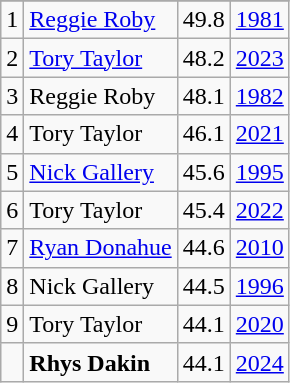<table class="wikitable">
<tr>
</tr>
<tr>
<td>1</td>
<td><a href='#'>Reggie Roby</a></td>
<td>49.8</td>
<td><a href='#'>1981</a></td>
</tr>
<tr>
<td>2</td>
<td><a href='#'>Tory Taylor</a></td>
<td>48.2</td>
<td><a href='#'>2023</a></td>
</tr>
<tr>
<td>3</td>
<td>Reggie Roby</td>
<td>48.1</td>
<td><a href='#'>1982</a></td>
</tr>
<tr>
<td>4</td>
<td>Tory Taylor</td>
<td>46.1</td>
<td><a href='#'>2021</a></td>
</tr>
<tr>
<td>5</td>
<td><a href='#'>Nick Gallery</a></td>
<td>45.6</td>
<td><a href='#'>1995</a></td>
</tr>
<tr>
<td>6</td>
<td>Tory Taylor</td>
<td>45.4</td>
<td><a href='#'>2022</a></td>
</tr>
<tr>
<td>7</td>
<td><a href='#'>Ryan Donahue</a></td>
<td>44.6</td>
<td><a href='#'>2010</a></td>
</tr>
<tr>
<td>8</td>
<td>Nick Gallery</td>
<td>44.5</td>
<td><a href='#'>1996</a></td>
</tr>
<tr>
<td>9</td>
<td>Tory Taylor</td>
<td>44.1</td>
<td><a href='#'>2020</a></td>
</tr>
<tr>
<td></td>
<td><strong>Rhys Dakin</strong></td>
<td>44.1</td>
<td><a href='#'>2024</a><br></td>
</tr>
</table>
